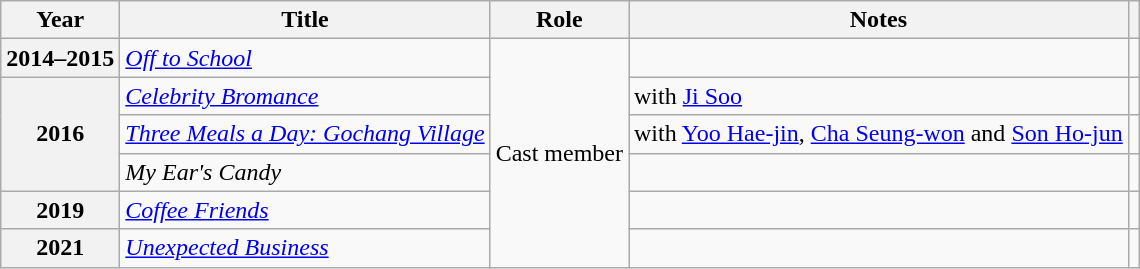<table class="wikitable plainrowheaders sortable">
<tr>
<th scope="col">Year</th>
<th scope="col">Title</th>
<th scope="col">Role</th>
<th scope="col">Notes</th>
<th scope="col" class="unsortable"></th>
</tr>
<tr>
<th scope="row">2014–2015</th>
<td><em><a href='#'>Off to School</a></em></td>
<td rowspan="6">Cast member</td>
<td></td>
<td style="text-align:center"></td>
</tr>
<tr>
<th scope="row" rowspan="3">2016</th>
<td><em><a href='#'>Celebrity Bromance</a></em></td>
<td>with <a href='#'>Ji Soo</a></td>
<td style="text-align:center"></td>
</tr>
<tr>
<td><em><a href='#'>Three Meals a Day: Gochang Village</a></em></td>
<td>with <a href='#'>Yoo Hae-jin</a>, <a href='#'>Cha Seung-won</a> and <a href='#'>Son Ho-jun</a></td>
<td style="text-align:center"></td>
</tr>
<tr>
<td><em>My Ear's Candy</em></td>
<td></td>
<td style="text-align:center"></td>
</tr>
<tr>
<th scope="row">2019</th>
<td><em><a href='#'>Coffee Friends</a></em></td>
<td></td>
<td style="text-align:center"></td>
</tr>
<tr>
<th scope="row">2021</th>
<td><em><a href='#'>Unexpected Business</a></em></td>
<td></td>
<td style="text-align:center"></td>
</tr>
</table>
